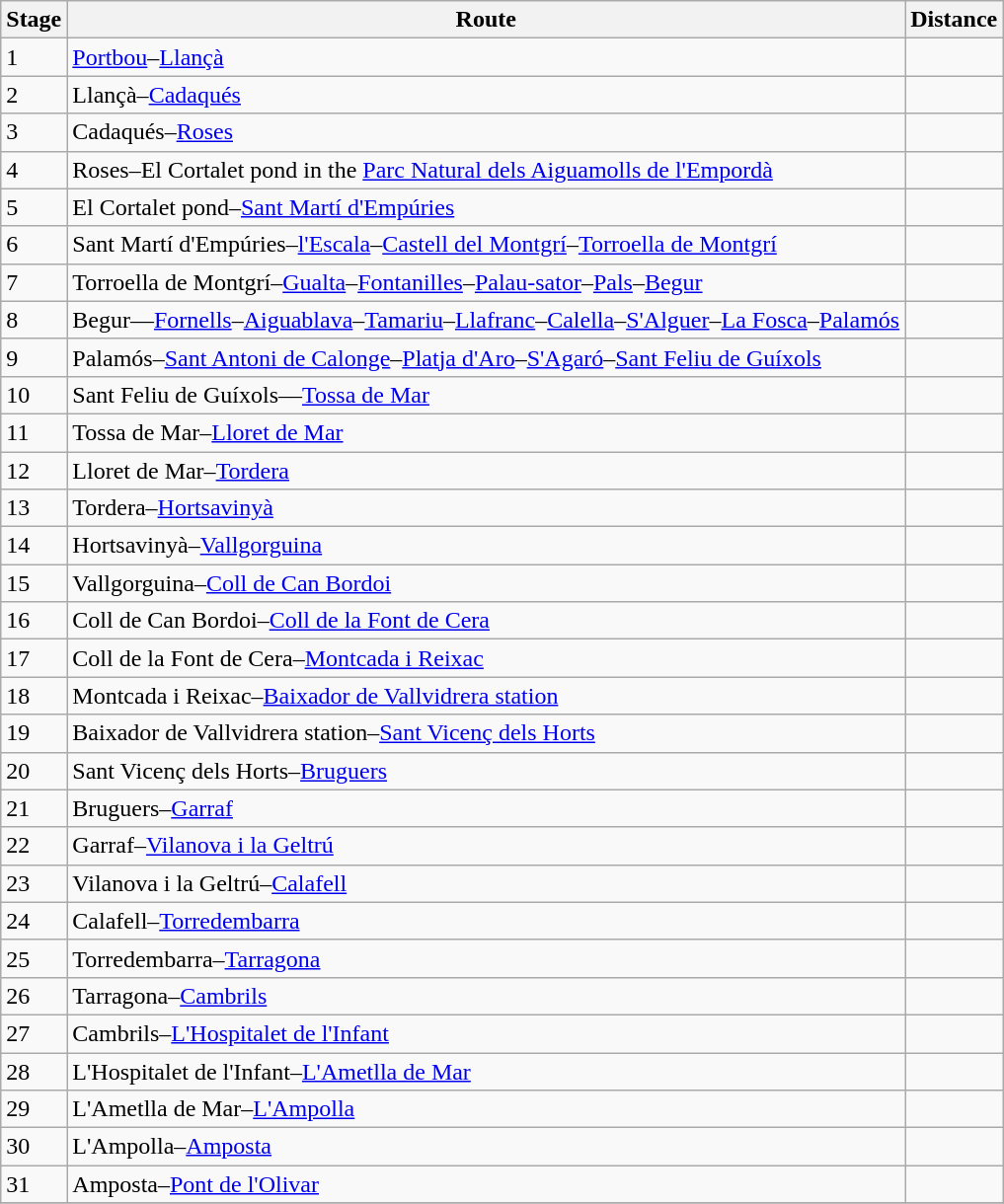<table class="wikitable sortable">
<tr>
<th>Stage</th>
<th>Route</th>
<th>Distance</th>
</tr>
<tr>
<td>1</td>
<td><a href='#'>Portbou</a>–<a href='#'>Llançà</a></td>
<td></td>
</tr>
<tr>
<td>2</td>
<td>Llançà–<a href='#'>Cadaqués</a></td>
<td></td>
</tr>
<tr>
<td>3</td>
<td>Cadaqués–<a href='#'>Roses</a></td>
<td></td>
</tr>
<tr>
<td>4</td>
<td>Roses–El Cortalet pond in the <a href='#'>Parc Natural dels Aiguamolls de l'Empordà</a></td>
<td></td>
</tr>
<tr>
<td>5</td>
<td>El Cortalet pond–<a href='#'>Sant Martí d'Empúries</a></td>
<td></td>
</tr>
<tr>
<td>6</td>
<td>Sant Martí d'Empúries–<a href='#'>l'Escala</a>–<a href='#'>Castell del Montgrí</a>–<a href='#'>Torroella de Montgrí</a></td>
<td></td>
</tr>
<tr>
<td>7</td>
<td>Torroella de Montgrí–<a href='#'>Gualta</a>–<a href='#'>Fontanilles</a>–<a href='#'>Palau-sator</a>–<a href='#'>Pals</a>–<a href='#'>Begur</a></td>
<td></td>
</tr>
<tr>
<td>8</td>
<td>Begur––<a href='#'>Fornells</a>–<a href='#'>Aiguablava</a>–<a href='#'>Tamariu</a>–<a href='#'>Llafranc</a>–<a href='#'>Calella</a>–<a href='#'>S'Alguer</a>–<a href='#'>La Fosca</a>–<a href='#'>Palamós</a></td>
<td></td>
</tr>
<tr>
<td>9</td>
<td>Palamós–<a href='#'>Sant Antoni de Calonge</a>–<a href='#'>Platja d'Aro</a>–<a href='#'>S'Agaró</a>–<a href='#'>Sant Feliu de Guíxols</a></td>
<td></td>
</tr>
<tr>
<td>10</td>
<td>Sant Feliu de Guíxols––<a href='#'>Tossa de Mar</a></td>
<td></td>
</tr>
<tr>
<td>11</td>
<td>Tossa de Mar–<a href='#'>Lloret de Mar</a></td>
<td></td>
</tr>
<tr>
<td>12</td>
<td>Lloret de Mar–<a href='#'>Tordera</a></td>
<td></td>
</tr>
<tr>
<td>13</td>
<td>Tordera–<a href='#'>Hortsavinyà</a></td>
<td></td>
</tr>
<tr>
<td>14</td>
<td>Hortsavinyà–<a href='#'>Vallgorguina</a></td>
<td></td>
</tr>
<tr>
<td>15</td>
<td>Vallgorguina–<a href='#'>Coll de Can Bordoi</a></td>
<td></td>
</tr>
<tr>
<td>16</td>
<td>Coll de Can Bordoi–<a href='#'>Coll de la Font de Cera</a></td>
<td></td>
</tr>
<tr>
<td>17</td>
<td>Coll de la Font de Cera–<a href='#'>Montcada i Reixac</a></td>
<td></td>
</tr>
<tr>
<td>18</td>
<td>Montcada i Reixac–<a href='#'>Baixador de Vallvidrera station</a></td>
<td></td>
</tr>
<tr>
<td>19</td>
<td>Baixador de Vallvidrera station–<a href='#'>Sant Vicenç dels Horts</a></td>
<td></td>
</tr>
<tr>
<td>20</td>
<td>Sant Vicenç dels Horts–<a href='#'>Bruguers</a></td>
<td></td>
</tr>
<tr>
<td>21</td>
<td>Bruguers–<a href='#'>Garraf</a></td>
<td></td>
</tr>
<tr>
<td>22</td>
<td>Garraf–<a href='#'>Vilanova i la Geltrú</a></td>
<td></td>
</tr>
<tr>
<td>23</td>
<td>Vilanova i la Geltrú–<a href='#'>Calafell</a></td>
<td></td>
</tr>
<tr>
<td>24</td>
<td>Calafell–<a href='#'>Torredembarra</a></td>
<td></td>
</tr>
<tr>
<td>25</td>
<td>Torredembarra–<a href='#'>Tarragona</a></td>
<td></td>
</tr>
<tr>
<td>26</td>
<td>Tarragona–<a href='#'>Cambrils</a></td>
<td></td>
</tr>
<tr>
<td>27</td>
<td>Cambrils–<a href='#'>L'Hospitalet de l'Infant</a></td>
<td></td>
</tr>
<tr>
<td>28</td>
<td>L'Hospitalet de l'Infant–<a href='#'>L'Ametlla de Mar</a></td>
<td></td>
</tr>
<tr>
<td>29</td>
<td>L'Ametlla de Mar–<a href='#'>L'Ampolla</a></td>
<td></td>
</tr>
<tr>
<td>30</td>
<td>L'Ampolla–<a href='#'>Amposta</a></td>
<td></td>
</tr>
<tr>
<td>31</td>
<td>Amposta–<a href='#'>Pont de l'Olivar</a></td>
<td></td>
</tr>
<tr>
</tr>
</table>
